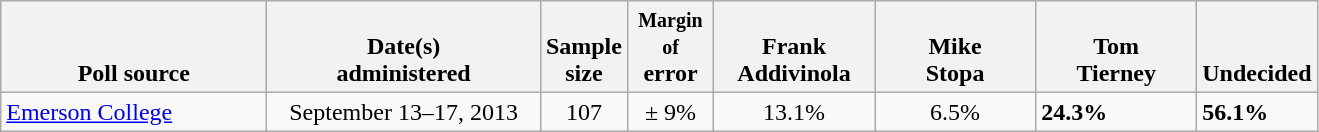<table class="wikitable">
<tr valign= bottom>
<th style="width:170px;">Poll source</th>
<th style="width:175px;">Date(s)<br>administered</th>
<th class=small>Sample<br>size</th>
<th style="width:50px;"><small>Margin of</small><br>error</th>
<th style="width:100px;">Frank<br>Addivinola</th>
<th style="width:100px;">Mike<br>Stopa</th>
<th style="width:100px;">Tom<br>Tierney</th>
<th>Undecided</th>
</tr>
<tr>
<td><a href='#'>Emerson College</a></td>
<td align=center>September 13–17, 2013</td>
<td align=center>107</td>
<td align=center>± 9%</td>
<td align=center>13.1%</td>
<td align=center>6.5%</td>
<td><strong>24.3%</strong></td>
<td><strong>56.1%</strong></td>
</tr>
</table>
